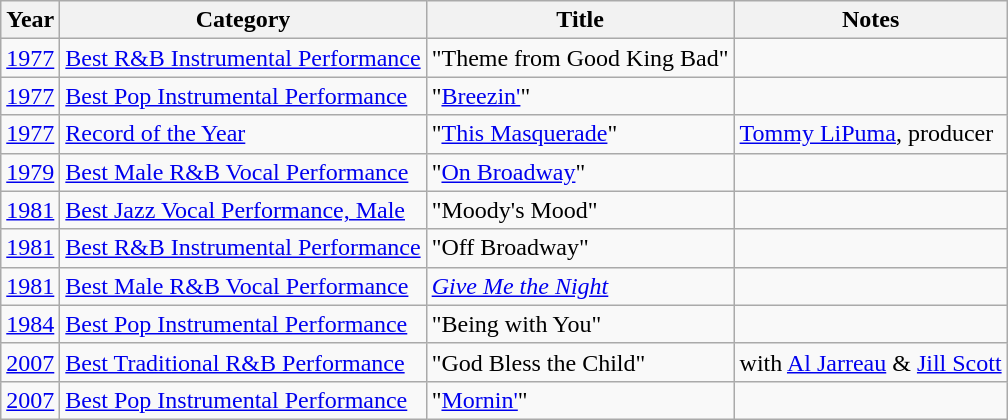<table class="wikitable">
<tr>
<th>Year</th>
<th>Category</th>
<th>Title</th>
<th>Notes</th>
</tr>
<tr>
<td><a href='#'>1977</a></td>
<td><a href='#'>Best R&B Instrumental Performance</a></td>
<td>"Theme from Good King Bad"</td>
<td></td>
</tr>
<tr>
<td><a href='#'>1977</a></td>
<td><a href='#'>Best Pop Instrumental Performance</a></td>
<td>"<a href='#'>Breezin'</a>"</td>
<td></td>
</tr>
<tr>
<td><a href='#'>1977</a></td>
<td><a href='#'>Record of the Year</a></td>
<td>"<a href='#'>This Masquerade</a>"</td>
<td><a href='#'>Tommy LiPuma</a>, producer</td>
</tr>
<tr>
<td><a href='#'>1979</a></td>
<td><a href='#'>Best Male R&B Vocal Performance</a></td>
<td>"<a href='#'>On Broadway</a>"</td>
<td></td>
</tr>
<tr>
<td><a href='#'>1981</a></td>
<td><a href='#'>Best Jazz Vocal Performance, Male</a></td>
<td>"Moody's Mood"</td>
<td></td>
</tr>
<tr>
<td><a href='#'>1981</a></td>
<td><a href='#'>Best R&B Instrumental Performance</a></td>
<td>"Off Broadway"</td>
<td></td>
</tr>
<tr>
<td><a href='#'>1981</a></td>
<td><a href='#'>Best Male R&B Vocal Performance</a></td>
<td><em><a href='#'>Give Me the Night</a></em></td>
<td></td>
</tr>
<tr>
<td><a href='#'>1984</a></td>
<td><a href='#'>Best Pop Instrumental Performance</a></td>
<td>"Being with You"</td>
<td></td>
</tr>
<tr>
<td><a href='#'>2007</a></td>
<td><a href='#'>Best Traditional R&B Performance</a></td>
<td>"God Bless the Child"</td>
<td>with <a href='#'>Al Jarreau</a> & <a href='#'>Jill Scott</a></td>
</tr>
<tr>
<td><a href='#'>2007</a></td>
<td><a href='#'>Best Pop Instrumental Performance</a></td>
<td>"<a href='#'>Mornin'</a>"</td>
<td></td>
</tr>
</table>
